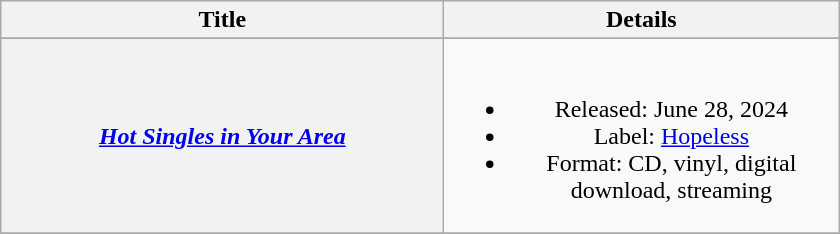<table class="wikitable plainrowheaders" style="text-align:center;">
<tr>
<th scope="col" style="width:18em;">Title</th>
<th scope="col" style="width:16em;">Details</th>
</tr>
<tr>
</tr>
<tr>
<th scope="row"><em><a href='#'>Hot Singles in Your Area</a></em></th>
<td><br><ul><li>Released: June 28, 2024</li><li>Label: <a href='#'>Hopeless</a></li><li>Format: CD, vinyl, digital download, streaming</li></ul></td>
</tr>
<tr>
</tr>
</table>
